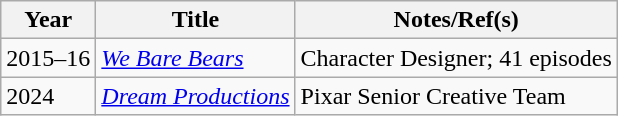<table class="wikitable">
<tr>
<th>Year</th>
<th>Title</th>
<th>Notes/Ref(s)</th>
</tr>
<tr>
<td>2015–16</td>
<td><em><a href='#'>We Bare Bears</a></em></td>
<td>Character Designer; 41 episodes</td>
</tr>
<tr>
<td>2024</td>
<td><em><a href='#'>Dream Productions</a></em></td>
<td>Pixar Senior Creative Team</td>
</tr>
</table>
